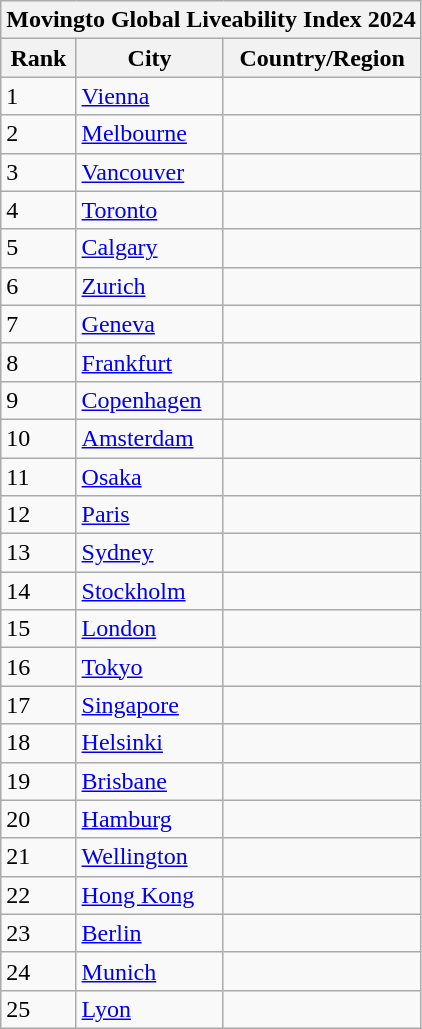<table class="wikitable sortable">
<tr>
<th colspan="3">Movingto Global Liveability Index 2024 </th>
</tr>
<tr>
<th>Rank</th>
<th>City</th>
<th>Country/Region</th>
</tr>
<tr>
<td>1</td>
<td><a href='#'>Vienna</a></td>
<td></td>
</tr>
<tr>
<td>2</td>
<td><a href='#'>Melbourne</a></td>
<td></td>
</tr>
<tr>
<td>3</td>
<td><a href='#'>Vancouver</a></td>
<td></td>
</tr>
<tr>
<td>4</td>
<td><a href='#'>Toronto</a></td>
<td></td>
</tr>
<tr>
<td>5</td>
<td><a href='#'>Calgary</a></td>
<td></td>
</tr>
<tr>
<td>6</td>
<td><a href='#'>Zurich</a></td>
<td></td>
</tr>
<tr>
<td>7</td>
<td><a href='#'>Geneva</a></td>
<td></td>
</tr>
<tr>
<td>8</td>
<td><a href='#'>Frankfurt</a></td>
<td></td>
</tr>
<tr>
<td>9</td>
<td><a href='#'>Copenhagen</a></td>
<td></td>
</tr>
<tr>
<td>10</td>
<td><a href='#'>Amsterdam</a></td>
<td></td>
</tr>
<tr>
<td>11</td>
<td><a href='#'>Osaka</a></td>
<td></td>
</tr>
<tr>
<td>12</td>
<td><a href='#'>Paris</a></td>
<td></td>
</tr>
<tr>
<td>13</td>
<td><a href='#'>Sydney</a></td>
<td></td>
</tr>
<tr>
<td>14</td>
<td><a href='#'>Stockholm</a></td>
<td></td>
</tr>
<tr>
<td>15</td>
<td><a href='#'>London</a></td>
<td></td>
</tr>
<tr>
<td>16</td>
<td><a href='#'>Tokyo</a></td>
<td></td>
</tr>
<tr>
<td>17</td>
<td><a href='#'>Singapore</a></td>
<td></td>
</tr>
<tr>
<td>18</td>
<td><a href='#'>Helsinki</a></td>
<td></td>
</tr>
<tr>
<td>19</td>
<td><a href='#'>Brisbane</a></td>
<td></td>
</tr>
<tr>
<td>20</td>
<td><a href='#'>Hamburg</a></td>
<td></td>
</tr>
<tr>
<td>21</td>
<td><a href='#'>Wellington</a></td>
<td></td>
</tr>
<tr>
<td>22</td>
<td><a href='#'>Hong Kong</a></td>
<td></td>
</tr>
<tr>
<td>23</td>
<td><a href='#'>Berlin</a></td>
<td></td>
</tr>
<tr>
<td>24</td>
<td><a href='#'>Munich</a></td>
<td></td>
</tr>
<tr>
<td>25</td>
<td><a href='#'>Lyon</a></td>
<td></td>
</tr>
</table>
